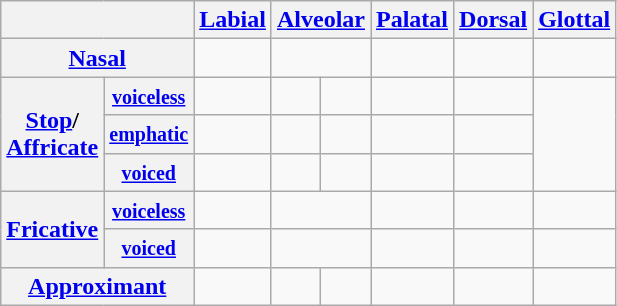<table class="wikitable" style=text-align:center>
<tr>
<th colspan=2></th>
<th><a href='#'>Labial</a></th>
<th colspan="2"><a href='#'>Alveolar</a></th>
<th><a href='#'>Palatal</a></th>
<th><a href='#'>Dorsal</a></th>
<th><a href='#'>Glottal</a></th>
</tr>
<tr>
<th colspan=2><a href='#'>Nasal</a></th>
<td> </td>
<td colspan="2"> </td>
<td></td>
<td></td>
<td></td>
</tr>
<tr>
<th rowspan=3><a href='#'>Stop</a>/<br><a href='#'>Affricate</a></th>
<th><small><a href='#'>voiceless</a></small></th>
<td> </td>
<td> </td>
<td> </td>
<td></td>
<td> </td>
<td rowspan="3"> </td>
</tr>
<tr>
<th><small><a href='#'>emphatic</a></small></th>
<td></td>
<td> </td>
<td> </td>
<td></td>
<td> </td>
</tr>
<tr>
<th><small><a href='#'>voiced</a></small></th>
<td> </td>
<td> </td>
<td> </td>
<td></td>
<td> </td>
</tr>
<tr>
<th rowspan="2"><a href='#'>Fricative</a></th>
<th><small><a href='#'>voiceless</a></small></th>
<td></td>
<td colspan="2"> </td>
<td> </td>
<td> </td>
<td></td>
</tr>
<tr>
<th><small><a href='#'>voiced</a></small></th>
<td></td>
<td colspan="2"></td>
<td></td>
<td> </td>
<td></td>
</tr>
<tr>
<th colspan="2"><a href='#'>Approximant</a></th>
<td></td>
<td> </td>
<td> </td>
<td> </td>
<td> </td>
<td></td>
</tr>
</table>
